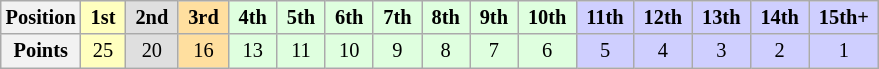<table class="wikitable" style="font-size:85%; text-align:center">
<tr>
<th>Position</th>
<td style="background:#ffffbf;"> <strong>1st</strong> </td>
<td style="background:#dfdfdf;"> <strong>2nd</strong> </td>
<td style="background:#ffdf9f;"> <strong>3rd</strong> </td>
<td style="background:#dfffdf;"> <strong>4th</strong> </td>
<td style="background:#dfffdf;"> <strong>5th</strong> </td>
<td style="background:#dfffdf;"> <strong>6th</strong> </td>
<td style="background:#dfffdf;"> <strong>7th</strong> </td>
<td style="background:#dfffdf;"> <strong>8th</strong> </td>
<td style="background:#dfffdf;"> <strong>9th</strong> </td>
<td style="background:#dfffdf;"> <strong>10th</strong> </td>
<td style="background:#cfcfff;"> <strong>11th</strong> </td>
<td style="background:#cfcfff;"> <strong>12th</strong> </td>
<td style="background:#cfcfff;"> <strong>13th</strong> </td>
<td style="background:#cfcfff;"> <strong>14th</strong> </td>
<td style="background:#cfcfff;"> <strong>15th+</strong> </td>
</tr>
<tr>
<th>Points</th>
<td style="background:#ffffbf;">25</td>
<td style="background:#dfdfdf;">20</td>
<td style="background:#ffdf9f;">16</td>
<td style="background:#dfffdf;">13</td>
<td style="background:#dfffdf;">11</td>
<td style="background:#dfffdf;">10</td>
<td style="background:#dfffdf;">9</td>
<td style="background:#dfffdf;">8</td>
<td style="background:#dfffdf;">7</td>
<td style="background:#dfffdf;">6</td>
<td style="background:#cfcfff;">5</td>
<td style="background:#cfcfff;">4</td>
<td style="background:#cfcfff;">3</td>
<td style="background:#cfcfff;">2</td>
<td style="background:#cfcfff;">1</td>
</tr>
</table>
